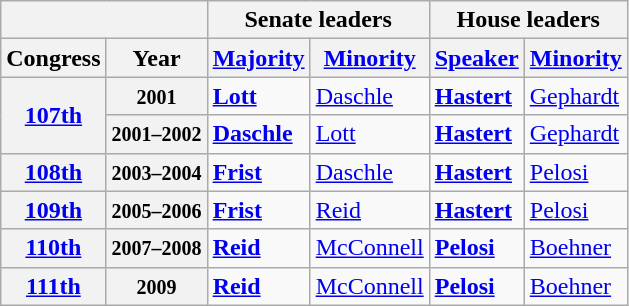<table class="wikitable" style="margin-left:1em">
<tr>
<th colspan=2></th>
<th colspan=2>Senate leaders</th>
<th colspan=2>House leaders</th>
</tr>
<tr>
<th>Congress</th>
<th>Year</th>
<th><a href='#'>Majority</a></th>
<th><a href='#'>Minority</a></th>
<th><a href='#'>Speaker</a></th>
<th><a href='#'>Minority</a></th>
</tr>
<tr>
<th rowspan=2><a href='#'>107th</a></th>
<th><small>2001</small></th>
<td><strong><a href='#'>Lott</a></strong></td>
<td><a href='#'>Daschle</a></td>
<td><strong><a href='#'>Hastert</a></strong></td>
<td><a href='#'>Gephardt</a></td>
</tr>
<tr>
<th><small>2001–2002</small></th>
<td><strong><a href='#'>Daschle</a></strong></td>
<td><a href='#'>Lott</a></td>
<td><strong><a href='#'>Hastert</a></strong></td>
<td><a href='#'>Gephardt</a></td>
</tr>
<tr>
<th><a href='#'>108th</a></th>
<th><small>2003–2004</small></th>
<td><strong><a href='#'>Frist</a></strong></td>
<td><a href='#'>Daschle</a></td>
<td><strong><a href='#'>Hastert</a></strong></td>
<td><a href='#'>Pelosi</a></td>
</tr>
<tr>
<th><a href='#'>109th</a></th>
<th><small>2005–2006</small></th>
<td><strong><a href='#'>Frist</a></strong></td>
<td><a href='#'>Reid</a></td>
<td><strong><a href='#'>Hastert</a></strong></td>
<td><a href='#'>Pelosi</a></td>
</tr>
<tr>
<th><a href='#'>110th</a></th>
<th><small>2007–2008</small></th>
<td><strong><a href='#'>Reid</a></strong></td>
<td><a href='#'>McConnell</a></td>
<td><strong><a href='#'>Pelosi</a></strong></td>
<td><a href='#'>Boehner</a></td>
</tr>
<tr>
<th><a href='#'>111th</a></th>
<th><small>2009</small></th>
<td><strong><a href='#'>Reid</a></strong></td>
<td><a href='#'>McConnell</a></td>
<td><strong><a href='#'>Pelosi</a></strong></td>
<td><a href='#'>Boehner</a></td>
</tr>
</table>
